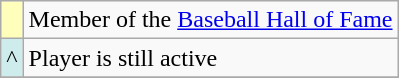<table class=wikitable plainrowheaders>
<tr>
<th scope="row" style="background:#ffb;"></th>
<td>Member of the <a href='#'>Baseball Hall of Fame</a></td>
</tr>
<tr>
<td !scope="row" style="text-align:center; background:#cfecec;">^</td>
<td>Player is still active</td>
</tr>
<tr>
</tr>
</table>
